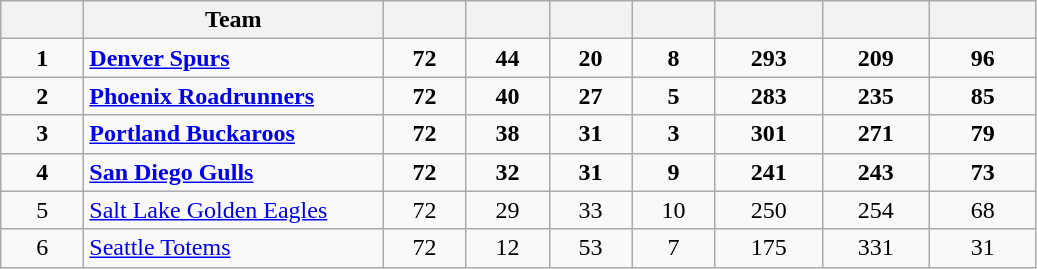<table class="wikitable sortable">
<tr>
<th scope="col" style="width:3em"></th>
<th scope="col" style="width:12em">Team</th>
<th scope="col" style="width:3em" class="unsortable"></th>
<th scope="col" style="width:3em"></th>
<th scope="col" style="width:3em"></th>
<th scope="col" style="width:3em"></th>
<th scope="col" style="width:4em"></th>
<th scope="col" style="width:4em"></th>
<th scope="col" style="width:4em"></th>
</tr>
<tr style="text-align:center;font-weight:bold;">
<td>1</td>
<td style="text-align:left;"><a href='#'>Denver Spurs</a></td>
<td>72</td>
<td>44</td>
<td>20</td>
<td>8</td>
<td>293</td>
<td>209</td>
<td>96</td>
</tr>
<tr style="text-align:center;font-weight:bold;">
<td>2</td>
<td style="text-align:left;"><a href='#'>Phoenix Roadrunners</a></td>
<td>72</td>
<td>40</td>
<td>27</td>
<td>5</td>
<td>283</td>
<td>235</td>
<td>85</td>
</tr>
<tr style="text-align:center;font-weight:bold;">
<td>3</td>
<td style="text-align:left;"><a href='#'>Portland Buckaroos</a></td>
<td>72</td>
<td>38</td>
<td>31</td>
<td>3</td>
<td>301</td>
<td>271</td>
<td>79</td>
</tr>
<tr style="text-align:center;font-weight:bold;">
<td>4</td>
<td style="text-align:left;"><a href='#'>San Diego Gulls</a></td>
<td>72</td>
<td>32</td>
<td>31</td>
<td>9</td>
<td>241</td>
<td>243</td>
<td>73</td>
</tr>
<tr style="text-align:center;">
<td>5</td>
<td style="text-align:left;"><a href='#'>Salt Lake Golden Eagles</a></td>
<td>72</td>
<td>29</td>
<td>33</td>
<td>10</td>
<td>250</td>
<td>254</td>
<td>68</td>
</tr>
<tr style="text-align:center;">
<td>6</td>
<td style="text-align:left;"><a href='#'>Seattle Totems</a></td>
<td>72</td>
<td>12</td>
<td>53</td>
<td>7</td>
<td>175</td>
<td>331</td>
<td>31</td>
</tr>
</table>
